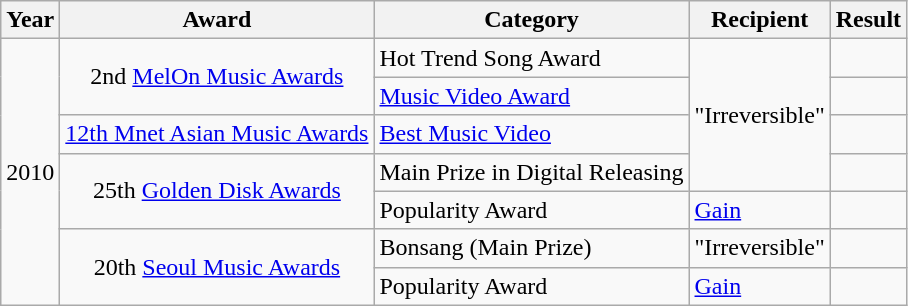<table class="wikitable">
<tr>
<th>Year</th>
<th>Award</th>
<th>Category</th>
<th>Recipient</th>
<th>Result</th>
</tr>
<tr>
<td rowspan="7">2010</td>
<td style="text-align:center;" rowspan="2">2nd <a href='#'>MelOn Music Awards</a></td>
<td>Hot Trend Song Award</td>
<td rowspan="4">"Irreversible"</td>
<td></td>
</tr>
<tr>
<td><a href='#'>Music Video Award</a></td>
<td></td>
</tr>
<tr>
<td style="text-align:center;"><a href='#'>12th Mnet Asian Music Awards</a></td>
<td><a href='#'>Best Music Video</a></td>
<td></td>
</tr>
<tr>
<td style="text-align:center;" rowspan="2">25th <a href='#'>Golden Disk Awards</a></td>
<td>Main Prize in Digital Releasing</td>
<td></td>
</tr>
<tr>
<td>Popularity Award</td>
<td><a href='#'>Gain</a></td>
<td></td>
</tr>
<tr>
<td style="text-align:center;" rowspan="2">20th <a href='#'>Seoul Music Awards</a></td>
<td>Bonsang (Main Prize)</td>
<td>"Irreversible"</td>
<td></td>
</tr>
<tr>
<td>Popularity Award</td>
<td><a href='#'>Gain</a></td>
<td></td>
</tr>
</table>
